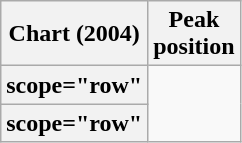<table class="wikitable sortable plainrowheaders">
<tr>
<th scope="col">Chart (2004)</th>
<th scope="col">Peak<br>position</th>
</tr>
<tr>
<th>scope="row" </th>
</tr>
<tr>
<th>scope="row" </th>
</tr>
</table>
